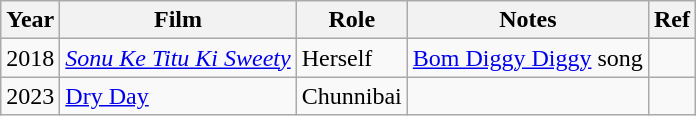<table class="wikitable sortable plainrowheaders">
<tr style="text-align:center;">
<th scope="col">Year</th>
<th scope="col">Film</th>
<th scope="col">Role</th>
<th>Notes</th>
<th>Ref</th>
</tr>
<tr>
<td>2018</td>
<td><em><a href='#'>Sonu Ke Titu Ki Sweety</a></em></td>
<td>Herself</td>
<td><a href='#'>Bom Diggy Diggy</a> song</td>
<td></td>
</tr>
<tr>
<td>2023</td>
<td><a href='#'>Dry Day</a></td>
<td>Chunnibai</td>
<td></td>
<td></td>
</tr>
</table>
